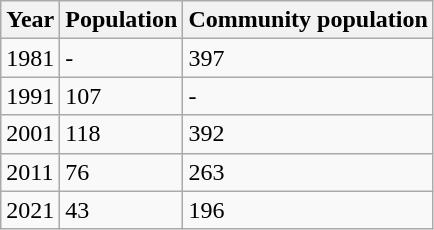<table class=wikitable>
<tr>
<th>Year</th>
<th>Population</th>
<th>Community population</th>
</tr>
<tr>
<td>1981</td>
<td>-</td>
<td>397</td>
</tr>
<tr>
<td>1991</td>
<td>107</td>
<td>-</td>
</tr>
<tr>
<td>2001</td>
<td>118</td>
<td>392</td>
</tr>
<tr>
<td>2011</td>
<td>76</td>
<td>263</td>
</tr>
<tr>
<td>2021</td>
<td>43</td>
<td>196</td>
</tr>
</table>
